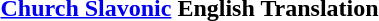<table>
<tr>
<th><a href='#'>Church Slavonic</a></th>
<th>English Translation</th>
</tr>
<tr>
<td><br></td>
<td><br></td>
</tr>
</table>
